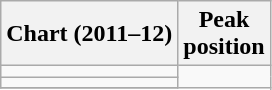<table class="wikitable">
<tr>
<th>Chart (2011–12)</th>
<th>Peak<br>position</th>
</tr>
<tr>
<td></td>
</tr>
<tr>
<td></td>
</tr>
<tr>
</tr>
</table>
